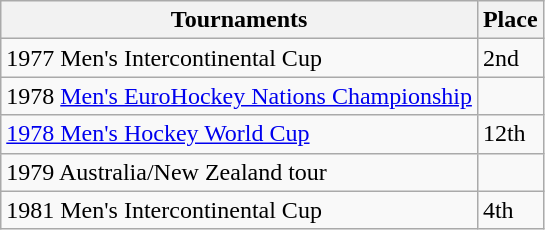<table class="wikitable collapsible">
<tr>
<th>Tournaments</th>
<th>Place</th>
</tr>
<tr>
<td>1977 Men's Intercontinental Cup</td>
<td>2nd</td>
</tr>
<tr>
<td>1978 <a href='#'>Men's EuroHockey Nations Championship</a></td>
<td></td>
</tr>
<tr>
<td><a href='#'>1978 Men's Hockey World Cup</a></td>
<td>12th</td>
</tr>
<tr>
<td>1979 Australia/New Zealand tour</td>
<td></td>
</tr>
<tr>
<td>1981 Men's Intercontinental Cup</td>
<td>4th</td>
</tr>
</table>
